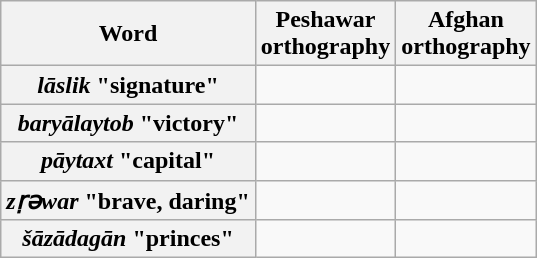<table class="wikitable">
<tr align="center">
<th>Word</th>
<th>Peshawar<br>orthography</th>
<th>Afghan<br>orthography</th>
</tr>
<tr>
<th><em>lāslik</em> "signature"</th>
<td align="center"><br></td>
<td align="center"><br></td>
</tr>
<tr>
<th><em>baryālaytob</em> "victory"</th>
<td align="center"></td>
<td align="center"></td>
</tr>
<tr>
<th><em>pāytaxt</em> "capital"</th>
<td align="center"></td>
<td align="center"></td>
</tr>
<tr>
<th><em>zṛәwar</em> "brave, daring"</th>
<td align="center"></td>
<td align="center"></td>
</tr>
<tr>
<th><em>šāzādagān</em> "princes"</th>
<td align="center"></td>
<td align="center"></td>
</tr>
</table>
